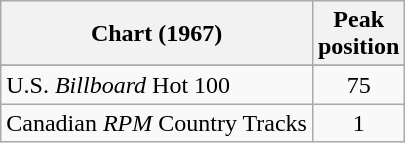<table class="wikitable sortable">
<tr>
<th align="left">Chart (1967)</th>
<th align="center">Peak<br>position</th>
</tr>
<tr>
</tr>
<tr>
<td align="left">U.S. <em>Billboard</em> Hot 100</td>
<td align="center">75</td>
</tr>
<tr>
<td align="left">Canadian <em>RPM</em> Country Tracks</td>
<td align="center">1</td>
</tr>
</table>
